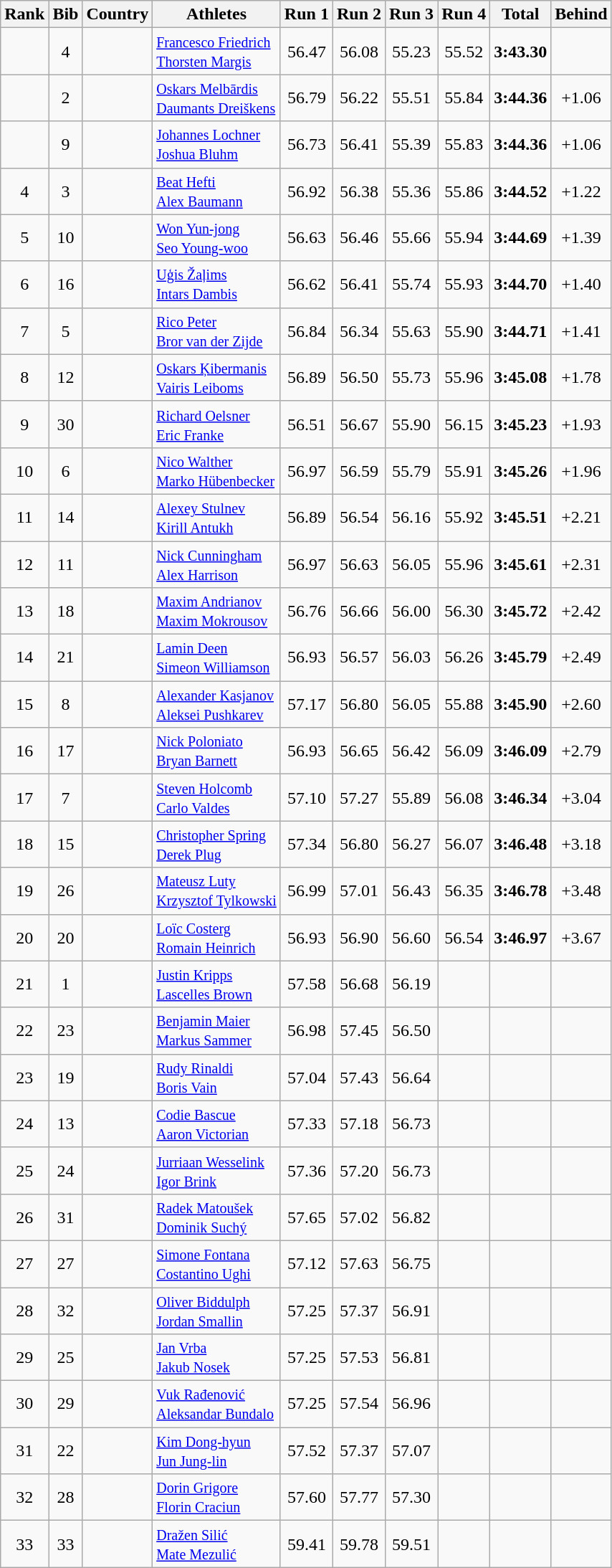<table class="wikitable sortable" style="text-align:center">
<tr>
<th>Rank</th>
<th>Bib</th>
<th>Country</th>
<th>Athletes</th>
<th>Run 1</th>
<th>Run 2</th>
<th>Run 3</th>
<th>Run 4</th>
<th>Total</th>
<th>Behind</th>
</tr>
<tr>
<td></td>
<td>4</td>
<td align=left></td>
<td align=left><small><a href='#'>Francesco Friedrich</a><br><a href='#'>Thorsten Margis</a></small></td>
<td>56.47</td>
<td>56.08</td>
<td>55.23</td>
<td>55.52</td>
<td><strong>3:43.30</strong></td>
<td></td>
</tr>
<tr>
<td></td>
<td>2</td>
<td align=left></td>
<td align=left><small><a href='#'>Oskars Melbārdis</a><br><a href='#'>Daumants Dreiškens</a></small></td>
<td>56.79</td>
<td>56.22</td>
<td>55.51</td>
<td>55.84</td>
<td><strong>3:44.36</strong></td>
<td>+1.06</td>
</tr>
<tr>
<td></td>
<td>9</td>
<td align=left></td>
<td align=left><small><a href='#'>Johannes Lochner</a><br><a href='#'>Joshua Bluhm</a></small></td>
<td>56.73</td>
<td>56.41</td>
<td>55.39</td>
<td>55.83</td>
<td><strong>3:44.36</strong></td>
<td>+1.06</td>
</tr>
<tr>
<td>4</td>
<td>3</td>
<td align=left></td>
<td align=left><small><a href='#'>Beat Hefti</a><br><a href='#'>Alex Baumann</a></small></td>
<td>56.92</td>
<td>56.38</td>
<td>55.36</td>
<td>55.86</td>
<td><strong>3:44.52</strong></td>
<td>+1.22</td>
</tr>
<tr>
<td>5</td>
<td>10</td>
<td align=left></td>
<td align=left><small><a href='#'>Won Yun-jong</a><br><a href='#'>Seo Young-woo</a></small></td>
<td>56.63</td>
<td>56.46</td>
<td>55.66</td>
<td>55.94</td>
<td><strong>3:44.69</strong></td>
<td>+1.39</td>
</tr>
<tr>
<td>6</td>
<td>16</td>
<td align=left></td>
<td align=left><small><a href='#'>Uģis Žaļims</a><br><a href='#'>Intars Dambis</a></small></td>
<td>56.62</td>
<td>56.41</td>
<td>55.74</td>
<td>55.93</td>
<td><strong>3:44.70</strong></td>
<td>+1.40</td>
</tr>
<tr>
<td>7</td>
<td>5</td>
<td align=left></td>
<td align=left><small><a href='#'>Rico Peter</a><br><a href='#'>Bror van der Zijde</a></small></td>
<td>56.84</td>
<td>56.34</td>
<td>55.63</td>
<td>55.90</td>
<td><strong>3:44.71</strong></td>
<td>+1.41</td>
</tr>
<tr>
<td>8</td>
<td>12</td>
<td align=left></td>
<td align=left><small><a href='#'>Oskars Ķibermanis</a><br><a href='#'>Vairis Leiboms</a></small></td>
<td>56.89</td>
<td>56.50</td>
<td>55.73</td>
<td>55.96</td>
<td><strong>3:45.08</strong></td>
<td>+1.78</td>
</tr>
<tr>
<td>9</td>
<td>30</td>
<td align=left></td>
<td align=left><small><a href='#'>Richard Oelsner</a><br><a href='#'>Eric Franke</a></small></td>
<td>56.51</td>
<td>56.67</td>
<td>55.90</td>
<td>56.15</td>
<td><strong>3:45.23</strong></td>
<td>+1.93</td>
</tr>
<tr>
<td>10</td>
<td>6</td>
<td align=left></td>
<td align=left><small><a href='#'>Nico Walther</a><br><a href='#'>Marko Hübenbecker</a></small></td>
<td>56.97</td>
<td>56.59</td>
<td>55.79</td>
<td>55.91</td>
<td><strong>3:45.26</strong></td>
<td>+1.96</td>
</tr>
<tr>
<td>11</td>
<td>14</td>
<td align=left></td>
<td align=left><small><a href='#'>Alexey Stulnev</a><br><a href='#'>Kirill Antukh</a></small></td>
<td>56.89</td>
<td>56.54</td>
<td>56.16</td>
<td>55.92</td>
<td><strong>3:45.51</strong></td>
<td>+2.21</td>
</tr>
<tr>
<td>12</td>
<td>11</td>
<td align=left></td>
<td align=left><small><a href='#'>Nick Cunningham</a><br><a href='#'>Alex Harrison</a></small></td>
<td>56.97</td>
<td>56.63</td>
<td>56.05</td>
<td>55.96</td>
<td><strong>3:45.61</strong></td>
<td>+2.31</td>
</tr>
<tr>
<td>13</td>
<td>18</td>
<td align=left></td>
<td align=left><small><a href='#'>Maxim Andrianov</a><br><a href='#'>Maxim Mokrousov</a></small></td>
<td>56.76</td>
<td>56.66</td>
<td>56.00</td>
<td>56.30</td>
<td><strong>3:45.72</strong></td>
<td>+2.42</td>
</tr>
<tr>
<td>14</td>
<td>21</td>
<td align=left></td>
<td align=left><small><a href='#'>Lamin Deen</a><br><a href='#'>Simeon Williamson</a></small></td>
<td>56.93</td>
<td>56.57</td>
<td>56.03</td>
<td>56.26</td>
<td><strong>3:45.79</strong></td>
<td>+2.49</td>
</tr>
<tr>
<td>15</td>
<td>8</td>
<td align=left></td>
<td align=left><small><a href='#'>Alexander Kasjanov</a><br><a href='#'>Aleksei Pushkarev</a></small></td>
<td>57.17</td>
<td>56.80</td>
<td>56.05</td>
<td>55.88</td>
<td><strong>3:45.90</strong></td>
<td>+2.60</td>
</tr>
<tr>
<td>16</td>
<td>17</td>
<td align=left></td>
<td align=left><small><a href='#'>Nick Poloniato</a><br><a href='#'>Bryan Barnett</a></small></td>
<td>56.93</td>
<td>56.65</td>
<td>56.42</td>
<td>56.09</td>
<td><strong>3:46.09</strong></td>
<td>+2.79</td>
</tr>
<tr>
<td>17</td>
<td>7</td>
<td align=left></td>
<td align=left><small><a href='#'>Steven Holcomb</a><br><a href='#'>Carlo Valdes</a></small></td>
<td>57.10</td>
<td>57.27</td>
<td>55.89</td>
<td>56.08</td>
<td><strong>3:46.34</strong></td>
<td>+3.04</td>
</tr>
<tr>
<td>18</td>
<td>15</td>
<td align=left></td>
<td align=left><small><a href='#'>Christopher Spring</a><br><a href='#'>Derek Plug</a></small></td>
<td>57.34</td>
<td>56.80</td>
<td>56.27</td>
<td>56.07</td>
<td><strong>3:46.48</strong></td>
<td>+3.18</td>
</tr>
<tr>
<td>19</td>
<td>26</td>
<td align=left></td>
<td align=left><small><a href='#'>Mateusz Luty</a><br><a href='#'>Krzysztof Tylkowski</a></small></td>
<td>56.99</td>
<td>57.01</td>
<td>56.43</td>
<td>56.35</td>
<td><strong>3:46.78</strong></td>
<td>+3.48</td>
</tr>
<tr>
<td>20</td>
<td>20</td>
<td align=left></td>
<td align=left><small><a href='#'>Loïc Costerg</a><br><a href='#'>Romain Heinrich</a></small></td>
<td>56.93</td>
<td>56.90</td>
<td>56.60</td>
<td>56.54</td>
<td><strong>3:46.97</strong></td>
<td>+3.67</td>
</tr>
<tr>
<td>21</td>
<td>1</td>
<td align=left></td>
<td align=left><small><a href='#'>Justin Kripps</a><br><a href='#'>Lascelles Brown</a></small></td>
<td>57.58</td>
<td>56.68</td>
<td>56.19</td>
<td></td>
<td></td>
<td></td>
</tr>
<tr>
<td>22</td>
<td>23</td>
<td align=left></td>
<td align=left><small><a href='#'>Benjamin Maier</a><br><a href='#'>Markus Sammer</a></small></td>
<td>56.98</td>
<td>57.45</td>
<td>56.50</td>
<td></td>
<td></td>
<td></td>
</tr>
<tr>
<td>23</td>
<td>19</td>
<td align=left></td>
<td align=left><small><a href='#'>Rudy Rinaldi</a><br><a href='#'>Boris Vain</a></small></td>
<td>57.04</td>
<td>57.43</td>
<td>56.64</td>
<td></td>
<td></td>
<td></td>
</tr>
<tr>
<td>24</td>
<td>13</td>
<td align=left></td>
<td align=left><small><a href='#'>Codie Bascue</a><br><a href='#'>Aaron Victorian</a></small></td>
<td>57.33</td>
<td>57.18</td>
<td>56.73</td>
<td></td>
<td></td>
<td></td>
</tr>
<tr>
<td>25</td>
<td>24</td>
<td align=left></td>
<td align=left><small><a href='#'>Jurriaan Wesselink</a><br><a href='#'>Igor Brink</a></small></td>
<td>57.36</td>
<td>57.20</td>
<td>56.73</td>
<td></td>
<td></td>
<td></td>
</tr>
<tr>
<td>26</td>
<td>31</td>
<td align=left></td>
<td align=left><small><a href='#'>Radek Matoušek</a><br><a href='#'>Dominik Suchý</a></small></td>
<td>57.65</td>
<td>57.02</td>
<td>56.82</td>
<td></td>
<td></td>
<td></td>
</tr>
<tr>
<td>27</td>
<td>27</td>
<td align=left></td>
<td align=left><small><a href='#'>Simone Fontana</a><br><a href='#'>Costantino Ughi</a></small></td>
<td>57.12</td>
<td>57.63</td>
<td>56.75</td>
<td></td>
<td></td>
<td></td>
</tr>
<tr>
<td>28</td>
<td>32</td>
<td align=left></td>
<td align=left><small><a href='#'>Oliver Biddulph</a><br><a href='#'>Jordan Smallin</a></small></td>
<td>57.25</td>
<td>57.37</td>
<td>56.91</td>
<td></td>
<td></td>
<td></td>
</tr>
<tr>
<td>29</td>
<td>25</td>
<td align=left></td>
<td align=left><small><a href='#'>Jan Vrba</a><br><a href='#'>Jakub Nosek</a></small></td>
<td>57.25</td>
<td>57.53</td>
<td>56.81</td>
<td></td>
<td></td>
<td></td>
</tr>
<tr>
<td>30</td>
<td>29</td>
<td align=left></td>
<td align=left><small><a href='#'>Vuk Rađenović</a><br><a href='#'>Aleksandar Bundalo</a></small></td>
<td>57.25</td>
<td>57.54</td>
<td>56.96</td>
<td></td>
<td></td>
<td></td>
</tr>
<tr>
<td>31</td>
<td>22</td>
<td align=left></td>
<td align=left><small><a href='#'>Kim Dong-hyun</a><br><a href='#'>Jun Jung-lin</a></small></td>
<td>57.52</td>
<td>57.37</td>
<td>57.07</td>
<td></td>
<td></td>
<td></td>
</tr>
<tr>
<td>32</td>
<td>28</td>
<td align=left></td>
<td align=left><small><a href='#'>Dorin Grigore</a><br><a href='#'>Florin Craciun</a></small></td>
<td>57.60</td>
<td>57.77</td>
<td>57.30</td>
<td></td>
<td></td>
<td></td>
</tr>
<tr>
<td>33</td>
<td>33</td>
<td align=left></td>
<td align=left><small><a href='#'>Dražen Silić</a><br><a href='#'>Mate Mezulić</a></small></td>
<td>59.41</td>
<td>59.78</td>
<td>59.51</td>
<td></td>
<td></td>
<td></td>
</tr>
</table>
